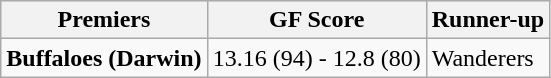<table class="wikitable" style="text-align:left;">
<tr style="background:#efefef;">
<th>Premiers</th>
<th>GF Score</th>
<th>Runner-up</th>
</tr>
<tr>
<td><strong>Buffaloes (Darwin)</strong></td>
<td>13.16 (94) - 12.8 (80)</td>
<td>Wanderers</td>
</tr>
</table>
